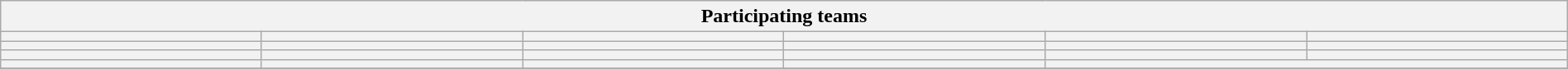<table class="wikitable" style="width:100%;">
<tr>
<th colspan=6><strong>Participating teams</strong></th>
</tr>
<tr>
<th style="width:16.6%;"></th>
<th style="width:16.7%;"></th>
<th style="width:16.7%;"></th>
<th style="width:16.7%;"></th>
<th style="width:16.7%;"></th>
<th style="width:16.6%;"></th>
</tr>
<tr>
<th style="width:16.6%;"></th>
<th style="width:16.7%;"></th>
<th style="width:16.7%;"></th>
<th style="width:16.7%;"></th>
<th style="width:16.7%;"></th>
<th style="width:16.6%;"></th>
</tr>
<tr>
<th style="width:16.6%;"></th>
<th style="width:16.7%;"></th>
<th style="width:16.7%;"></th>
<th style="width:16.7%;"></th>
<th style="width:16.7%;"></th>
<th style="width:16.6%;"></th>
</tr>
<tr>
<th style="width:16.6%;"></th>
<th style="width:16.7%;"></th>
<th style="width:16.7%;"></th>
<th style="width:16.7%;"></th>
<th style="width:33.3%;" colspan=2></th>
</tr>
<tr>
</tr>
</table>
